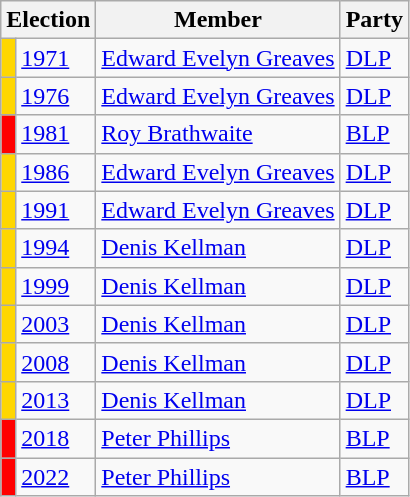<table class="wikitable">
<tr>
<th colspan="2">Election</th>
<th>Member</th>
<th>Party</th>
</tr>
<tr>
<td style="background-color: #FFD700"></td>
<td><a href='#'>1971</a></td>
<td><a href='#'>Edward Evelyn Greaves</a></td>
<td><a href='#'>DLP</a></td>
</tr>
<tr>
<td style="background-color: #FFD700"></td>
<td><a href='#'>1976</a></td>
<td><a href='#'>Edward Evelyn Greaves</a></td>
<td><a href='#'>DLP</a></td>
</tr>
<tr>
<td style="background:red;"></td>
<td><a href='#'>1981</a></td>
<td><a href='#'>Roy Brathwaite</a></td>
<td><a href='#'>BLP</a></td>
</tr>
<tr>
<td style="background-color: #FFD700"></td>
<td><a href='#'>1986</a></td>
<td><a href='#'>Edward Evelyn Greaves</a></td>
<td><a href='#'>DLP</a></td>
</tr>
<tr>
<td style="background-color: #FFD700"></td>
<td><a href='#'>1991</a></td>
<td><a href='#'>Edward Evelyn Greaves</a></td>
<td><a href='#'>DLP</a></td>
</tr>
<tr>
<td style="background-color: #FFD700"></td>
<td><a href='#'>1994</a></td>
<td><a href='#'>Denis Kellman</a></td>
<td><a href='#'>DLP</a></td>
</tr>
<tr>
<td style="background-color: #FFD700"></td>
<td><a href='#'>1999</a></td>
<td><a href='#'>Denis Kellman</a></td>
<td><a href='#'>DLP</a></td>
</tr>
<tr>
<td style="background-color: #FFD700"></td>
<td><a href='#'>2003</a></td>
<td><a href='#'>Denis Kellman</a></td>
<td><a href='#'>DLP</a></td>
</tr>
<tr>
<td style="background-color: #FFD700"></td>
<td><a href='#'>2008</a></td>
<td><a href='#'>Denis Kellman</a></td>
<td><a href='#'>DLP</a></td>
</tr>
<tr>
<td style="background-color: #FFD700"></td>
<td><a href='#'>2013</a></td>
<td><a href='#'>Denis Kellman</a></td>
<td><a href='#'>DLP</a></td>
</tr>
<tr>
<td style="background: red;"></td>
<td><a href='#'>2018</a></td>
<td><a href='#'>Peter Phillips</a></td>
<td><a href='#'>BLP</a></td>
</tr>
<tr>
<td style="background: red;"></td>
<td><a href='#'>2022</a></td>
<td><a href='#'>Peter Phillips</a></td>
<td><a href='#'>BLP</a></td>
</tr>
</table>
